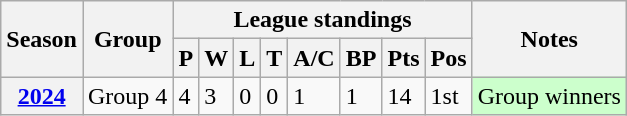<table class="wikitable sortable">
<tr>
<th scope="col" rowspan="2">Season</th>
<th scope="col" rowspan="2">Group</th>
<th scope="col" colspan="8">League standings</th>
<th scope="col" rowspan="2">Notes</th>
</tr>
<tr>
<th scope="col">P</th>
<th scope="col">W</th>
<th scope="col">L</th>
<th scope="col">T</th>
<th scope="col">A/C</th>
<th scope="col">BP</th>
<th scope="col">Pts</th>
<th scope="col">Pos</th>
</tr>
<tr>
<th scope="row"><a href='#'>2024</a></th>
<td>Group 4</td>
<td>4</td>
<td>3</td>
<td>0</td>
<td>0</td>
<td>1</td>
<td>1</td>
<td>14</td>
<td>1st</td>
<td style="background: #cfc;">Group winners</td>
</tr>
</table>
